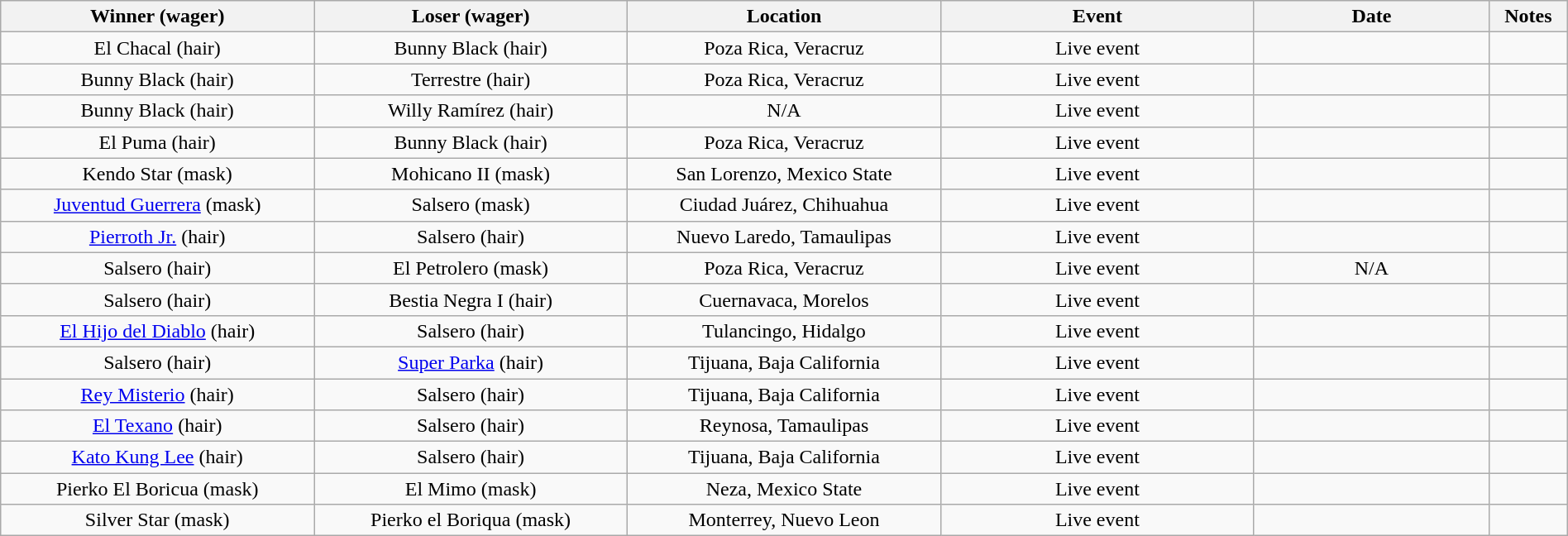<table class="wikitable sortable" width=100%  style="text-align: center">
<tr>
<th width=20% scope="col">Winner (wager)</th>
<th width=20% scope="col">Loser (wager)</th>
<th width=20% scope="col">Location</th>
<th width=20% scope="col">Event</th>
<th width=15% scope="col">Date</th>
<th class="unsortable" width=5% scope="col">Notes</th>
</tr>
<tr>
<td>El Chacal (hair)</td>
<td>Bunny Black (hair)</td>
<td>Poza Rica, Veracruz</td>
<td>Live event</td>
<td></td>
<td> </td>
</tr>
<tr>
<td>Bunny Black (hair)</td>
<td>Terrestre (hair)</td>
<td>Poza Rica, Veracruz</td>
<td>Live event</td>
<td></td>
<td> </td>
</tr>
<tr>
<td>Bunny Black (hair)</td>
<td>Willy Ramírez (hair)</td>
<td>N/A</td>
<td>Live event</td>
<td></td>
<td> </td>
</tr>
<tr>
<td>El Puma (hair)</td>
<td>Bunny Black (hair)</td>
<td>Poza Rica, Veracruz</td>
<td>Live event</td>
<td></td>
<td> </td>
</tr>
<tr>
<td>Kendo Star (mask)</td>
<td>Mohicano II (mask)</td>
<td>San Lorenzo, Mexico State</td>
<td>Live event</td>
<td></td>
<td> </td>
</tr>
<tr>
<td><a href='#'>Juventud Guerrera</a> (mask)</td>
<td>Salsero (mask)</td>
<td>Ciudad Juárez, Chihuahua</td>
<td>Live event</td>
<td></td>
<td></td>
</tr>
<tr>
<td><a href='#'>Pierroth Jr.</a> (hair)</td>
<td>Salsero (hair)</td>
<td>Nuevo Laredo, Tamaulipas</td>
<td>Live event</td>
<td></td>
<td> </td>
</tr>
<tr>
<td>Salsero (hair)</td>
<td>El Petrolero (mask)</td>
<td>Poza Rica, Veracruz</td>
<td>Live event</td>
<td>N/A</td>
<td> </td>
</tr>
<tr>
<td>Salsero (hair)</td>
<td>Bestia Negra I (hair)</td>
<td>Cuernavaca, Morelos</td>
<td>Live event</td>
<td></td>
<td> </td>
</tr>
<tr>
<td><a href='#'>El Hijo del Diablo</a> (hair)</td>
<td>Salsero (hair)</td>
<td>Tulancingo, Hidalgo</td>
<td>Live event</td>
<td></td>
<td> </td>
</tr>
<tr>
<td>Salsero (hair)</td>
<td><a href='#'>Super Parka</a> (hair)</td>
<td>Tijuana, Baja California</td>
<td>Live event</td>
<td></td>
<td></td>
</tr>
<tr>
<td><a href='#'>Rey Misterio</a> (hair)</td>
<td>Salsero (hair)</td>
<td>Tijuana, Baja California</td>
<td>Live event</td>
<td></td>
<td> </td>
</tr>
<tr>
<td><a href='#'>El Texano</a> (hair)</td>
<td>Salsero (hair)</td>
<td>Reynosa, Tamaulipas</td>
<td>Live event</td>
<td></td>
<td></td>
</tr>
<tr>
<td><a href='#'>Kato Kung Lee</a> (hair)</td>
<td>Salsero (hair)</td>
<td>Tijuana, Baja California</td>
<td>Live event</td>
<td></td>
<td> </td>
</tr>
<tr>
<td>Pierko El Boricua (mask)</td>
<td>El Mimo (mask)</td>
<td>Neza, Mexico State</td>
<td>Live event</td>
<td></td>
<td></td>
</tr>
<tr>
<td>Silver Star (mask)</td>
<td>Pierko el Boriqua (mask)</td>
<td>Monterrey, Nuevo Leon</td>
<td>Live event</td>
<td></td>
<td></td>
</tr>
</table>
